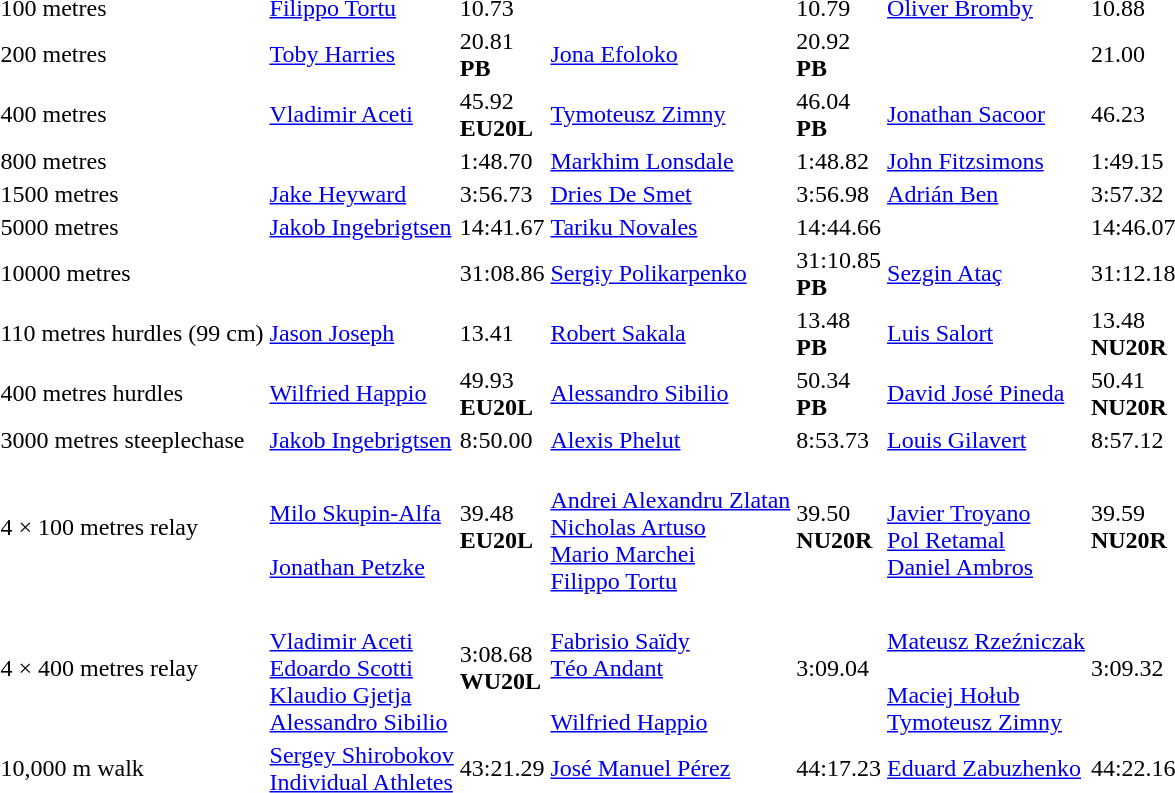<table>
<tr>
<td>100 metres</td>
<td><a href='#'>Filippo Tortu</a><br></td>
<td>10.73</td>
<td><br></td>
<td>10.79</td>
<td><a href='#'>Oliver Bromby</a><br></td>
<td>10.88</td>
</tr>
<tr>
<td>200 metres</td>
<td><a href='#'>Toby Harries</a><br></td>
<td>20.81<br><strong>PB</strong></td>
<td><a href='#'>Jona Efoloko</a><br></td>
<td>20.92<br><strong>PB</strong></td>
<td><br></td>
<td>21.00</td>
</tr>
<tr>
<td>400 metres</td>
<td><a href='#'>Vladimir Aceti</a><br></td>
<td>45.92<br><strong>EU20L</strong></td>
<td><a href='#'>Tymoteusz Zimny</a><br></td>
<td>46.04<br><strong>PB</strong></td>
<td><a href='#'>Jonathan Sacoor</a><br></td>
<td>46.23</td>
</tr>
<tr>
<td>800 metres</td>
<td><br></td>
<td>1:48.70</td>
<td><a href='#'>Markhim Lonsdale</a><br></td>
<td>1:48.82</td>
<td><a href='#'>John Fitzsimons</a><br></td>
<td>1:49.15</td>
</tr>
<tr>
<td>1500 metres</td>
<td><a href='#'>Jake Heyward</a><br></td>
<td>3:56.73</td>
<td><a href='#'>Dries De Smet</a><br></td>
<td>3:56.98</td>
<td><a href='#'>Adrián Ben</a><br></td>
<td>3:57.32</td>
</tr>
<tr>
<td>5000 metres</td>
<td><a href='#'>Jakob Ingebrigtsen</a><br></td>
<td>14:41.67</td>
<td><a href='#'>Tariku Novales</a><br></td>
<td>14:44.66</td>
<td><br></td>
<td>14:46.07</td>
</tr>
<tr>
<td>10000 metres</td>
<td><br></td>
<td>31:08.86</td>
<td><a href='#'>Sergiy Polikarpenko</a><br></td>
<td>31:10.85<br><strong>PB</strong></td>
<td><a href='#'>Sezgin Ataç</a><br></td>
<td>31:12.18</td>
</tr>
<tr>
<td>110 metres hurdles (99 cm)</td>
<td><a href='#'>Jason Joseph</a><br></td>
<td>13.41</td>
<td><a href='#'>Robert Sakala</a><br></td>
<td>13.48<br><strong>PB</strong></td>
<td><a href='#'>Luis Salort</a><br></td>
<td>13.48<br><strong>NU20R</strong></td>
</tr>
<tr>
<td>400 metres hurdles</td>
<td><a href='#'>Wilfried Happio</a><br></td>
<td>49.93<br><strong>EU20L</strong></td>
<td><a href='#'>Alessandro Sibilio</a><br></td>
<td>50.34<br><strong>PB</strong></td>
<td><a href='#'>David José Pineda</a><br></td>
<td>50.41<br><strong>NU20R</strong></td>
</tr>
<tr>
<td>3000 metres steeplechase</td>
<td><a href='#'>Jakob Ingebrigtsen</a><br></td>
<td>8:50.00</td>
<td><a href='#'>Alexis Phelut</a><br></td>
<td>8:53.73</td>
<td><a href='#'>Louis Gilavert</a><br></td>
<td>8:57.12</td>
</tr>
<tr>
<td>4 × 100 metres relay</td>
<td><br><a href='#'>Milo Skupin-Alfa</a><br><br><a href='#'>Jonathan Petzke</a><br></td>
<td>39.48<br><strong>EU20L</strong></td>
<td><br><a href='#'>Andrei Alexandru Zlatan</a><br><a href='#'>Nicholas Artuso</a><br><a href='#'>Mario Marchei</a><br><a href='#'>Filippo Tortu</a></td>
<td>39.50<br><strong>NU20R</strong></td>
<td><br><a href='#'>Javier Troyano</a><br><a href='#'>Pol Retamal</a><br><a href='#'>Daniel Ambros</a><br></td>
<td>39.59<br><strong>NU20R</strong></td>
</tr>
<tr>
<td>4 × 400 metres relay</td>
<td><br><a href='#'>Vladimir Aceti</a><br><a href='#'>Edoardo Scotti</a><br><a href='#'>Klaudio Gjetja</a><br><a href='#'>Alessandro Sibilio</a></td>
<td>3:08.68<br><strong>WU20L</strong></td>
<td><br><a href='#'>Fabrisio Saïdy</a><br><a href='#'>Téo Andant</a><br><br><a href='#'>Wilfried Happio</a></td>
<td>3:09.04</td>
<td><br><a href='#'>Mateusz Rzeźniczak</a><br><br><a href='#'>Maciej Hołub</a><br><a href='#'>Tymoteusz Zimny</a></td>
<td>3:09.32</td>
</tr>
<tr>
<td>10,000 m walk</td>
<td><a href='#'>Sergey Shirobokov</a><br> <a href='#'>Individual Athletes</a></td>
<td>43:21.29</td>
<td><a href='#'>José Manuel Pérez</a><br></td>
<td>44:17.23</td>
<td><a href='#'>Eduard Zabuzhenko</a><br></td>
<td>44:22.16</td>
</tr>
</table>
